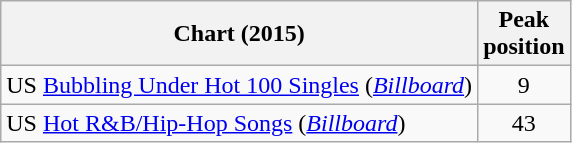<table class="wikitable sortable plainrowheaders">
<tr>
<th>Chart (2015)</th>
<th>Peak<br>position</th>
</tr>
<tr>
<td>US <a href='#'>Bubbling Under Hot 100 Singles</a> (<em><a href='#'>Billboard</a></em>)</td>
<td align="center">9</td>
</tr>
<tr>
<td>US <a href='#'>Hot R&B/Hip-Hop Songs</a> (<em><a href='#'>Billboard</a></em>)</td>
<td align="center">43</td>
</tr>
</table>
